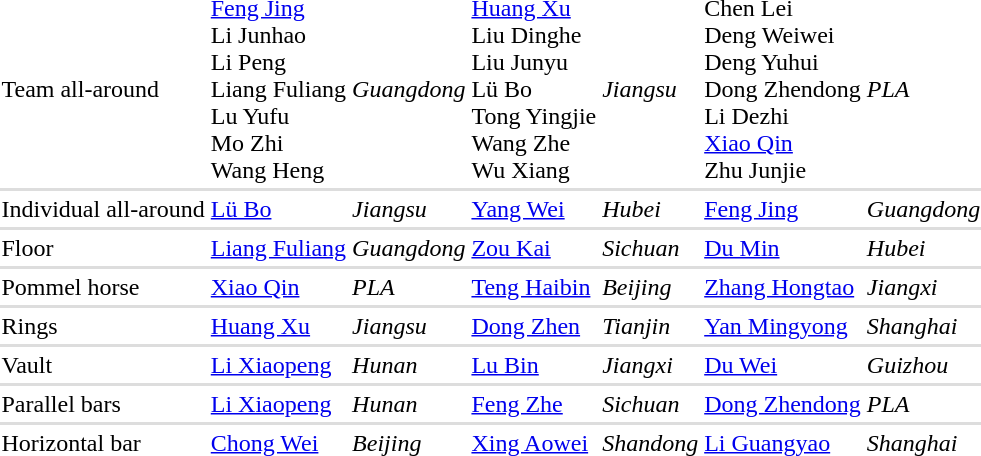<table>
<tr>
<td>Team all-around</td>
<td><a href='#'>Feng Jing</a><br>Li Junhao<br>Li Peng<br>Liang Fuliang<br>Lu Yufu<br>Mo Zhi<br>Wang Heng</td>
<td><em>Guangdong</em></td>
<td><a href='#'>Huang Xu</a><br>Liu Dinghe<br>Liu Junyu<br>Lü Bo<br>Tong Yingjie<br>Wang Zhe<br>Wu Xiang</td>
<td><em>Jiangsu</em></td>
<td>Chen Lei<br>Deng Weiwei<br>Deng Yuhui<br>Dong Zhendong<br>Li Dezhi<br><a href='#'>Xiao Qin</a><br>Zhu Junjie</td>
<td><em>PLA</em></td>
</tr>
<tr bgcolor=#DDDDDD>
<td colspan=12></td>
</tr>
<tr>
<td>Individual all-around</td>
<td><a href='#'>Lü Bo</a></td>
<td><em>Jiangsu</em></td>
<td><a href='#'>Yang Wei</a></td>
<td><em>Hubei</em></td>
<td><a href='#'>Feng Jing</a></td>
<td><em>Guangdong</em></td>
</tr>
<tr bgcolor=#DDDDDD>
<td colspan=10></td>
</tr>
<tr>
<td>Floor</td>
<td><a href='#'>Liang Fuliang</a></td>
<td><em>Guangdong</em></td>
<td><a href='#'>Zou Kai</a></td>
<td><em>Sichuan</em></td>
<td><a href='#'>Du Min</a></td>
<td><em>Hubei</em></td>
</tr>
<tr bgcolor=#DDDDDD>
<td colspan=10></td>
</tr>
<tr>
<td>Pommel horse</td>
<td><a href='#'>Xiao Qin</a></td>
<td><em>PLA</em></td>
<td><a href='#'>Teng Haibin</a></td>
<td><em>Beijing</em></td>
<td><a href='#'>Zhang Hongtao</a></td>
<td><em>Jiangxi</em></td>
</tr>
<tr bgcolor=#DDDDDD>
<td colspan=10></td>
</tr>
<tr>
<td>Rings</td>
<td><a href='#'>Huang Xu</a></td>
<td><em>Jiangsu</em></td>
<td><a href='#'>Dong Zhen</a></td>
<td><em>Tianjin</em></td>
<td><a href='#'>Yan Mingyong</a></td>
<td><em>Shanghai</em></td>
</tr>
<tr bgcolor=#DDDDDD>
<td colspan=12></td>
</tr>
<tr>
<td>Vault</td>
<td><a href='#'>Li Xiaopeng</a></td>
<td><em>Hunan</em></td>
<td><a href='#'>Lu Bin</a></td>
<td><em>Jiangxi</em></td>
<td><a href='#'>Du Wei</a></td>
<td><em>Guizhou</em></td>
</tr>
<tr bgcolor=#DDDDDD>
<td colspan=12></td>
</tr>
<tr>
<td>Parallel bars</td>
<td><a href='#'>Li Xiaopeng</a></td>
<td><em>Hunan</em></td>
<td><a href='#'>Feng Zhe</a></td>
<td><em>Sichuan</em></td>
<td><a href='#'>Dong Zhendong</a></td>
<td><em>PLA</em></td>
</tr>
<tr bgcolor=#DDDDDD>
<td colspan=12></td>
</tr>
<tr>
<td>Horizontal bar</td>
<td><a href='#'>Chong Wei</a></td>
<td><em>Beijing</em></td>
<td><a href='#'>Xing Aowei</a></td>
<td><em>Shandong</em></td>
<td><a href='#'>Li Guangyao</a></td>
<td><em>Shanghai</em></td>
</tr>
<tr>
</tr>
</table>
